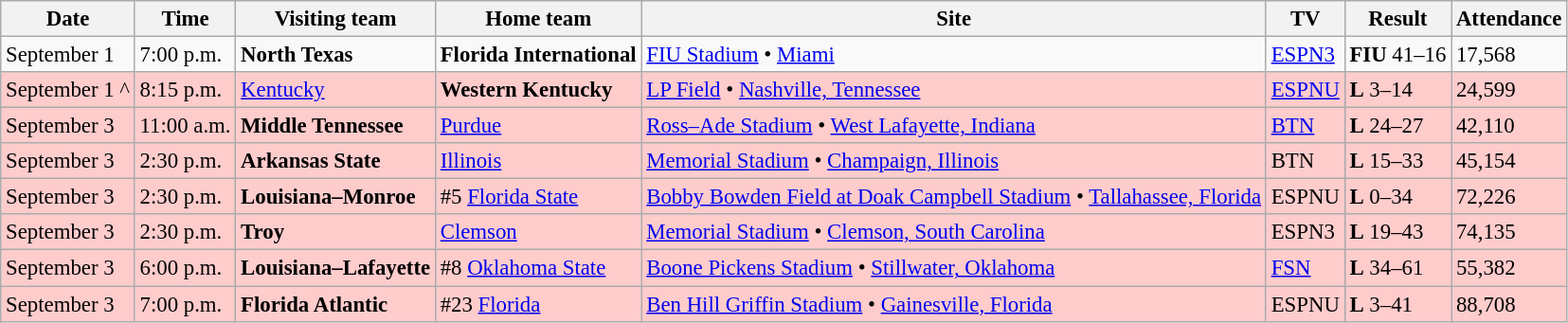<table class="wikitable" style="font-size:95%;">
<tr>
<th>Date</th>
<th>Time</th>
<th>Visiting team</th>
<th>Home team</th>
<th>Site</th>
<th>TV</th>
<th>Result</th>
<th>Attendance</th>
</tr>
<tr style=>
<td>September 1</td>
<td>7:00 p.m.</td>
<td><strong>North Texas</strong></td>
<td><strong>Florida International</strong></td>
<td><a href='#'>FIU Stadium</a> • <a href='#'>Miami</a></td>
<td><a href='#'>ESPN3</a></td>
<td><strong>FIU</strong> 41–16</td>
<td>17,568</td>
</tr>
<tr style="background:#fcc;">
<td>September 1 ^</td>
<td>8:15 p.m.</td>
<td><a href='#'>Kentucky</a></td>
<td><strong>Western Kentucky</strong></td>
<td><a href='#'>LP Field</a> • <a href='#'>Nashville, Tennessee</a></td>
<td><a href='#'>ESPNU</a></td>
<td><strong>L</strong> 3–14</td>
<td>24,599</td>
</tr>
<tr style="background:#fcc;">
<td>September 3</td>
<td>11:00 a.m.</td>
<td><strong>Middle Tennessee</strong></td>
<td><a href='#'>Purdue</a></td>
<td><a href='#'>Ross–Ade Stadium</a> • <a href='#'>West Lafayette, Indiana</a></td>
<td><a href='#'>BTN</a></td>
<td><strong>L</strong> 24–27</td>
<td>42,110</td>
</tr>
<tr style="background:#fcc;">
<td>September 3</td>
<td>2:30 p.m.</td>
<td><strong>Arkansas State</strong></td>
<td><a href='#'>Illinois</a></td>
<td><a href='#'>Memorial Stadium</a> • <a href='#'>Champaign, Illinois</a></td>
<td>BTN</td>
<td><strong>L</strong> 15–33</td>
<td>45,154</td>
</tr>
<tr style="background:#fcc;">
<td>September 3</td>
<td>2:30 p.m.</td>
<td><strong>Louisiana–Monroe</strong></td>
<td>#5 <a href='#'>Florida State</a></td>
<td><a href='#'>Bobby Bowden Field at Doak Campbell Stadium</a> • <a href='#'>Tallahassee, Florida</a></td>
<td>ESPNU</td>
<td><strong>L</strong> 0–34</td>
<td>72,226</td>
</tr>
<tr style="background:#fcc;">
<td>September 3</td>
<td>2:30 p.m.</td>
<td><strong>Troy</strong></td>
<td><a href='#'>Clemson</a></td>
<td><a href='#'>Memorial Stadium</a> • <a href='#'>Clemson, South Carolina</a></td>
<td>ESPN3</td>
<td><strong>L</strong> 19–43</td>
<td>74,135</td>
</tr>
<tr style="background:#fcc;">
<td>September 3</td>
<td>6:00 p.m.</td>
<td><strong>Louisiana–Lafayette</strong></td>
<td>#8 <a href='#'>Oklahoma State</a></td>
<td><a href='#'>Boone Pickens Stadium</a> • <a href='#'>Stillwater, Oklahoma</a></td>
<td><a href='#'>FSN</a></td>
<td><strong>L</strong> 34–61</td>
<td>55,382</td>
</tr>
<tr style="background:#fcc;">
<td>September 3</td>
<td>7:00 p.m.</td>
<td><strong>Florida Atlantic</strong></td>
<td>#23 <a href='#'>Florida</a></td>
<td><a href='#'>Ben Hill Griffin Stadium</a> • <a href='#'>Gainesville, Florida</a></td>
<td>ESPNU</td>
<td><strong>L</strong> 3–41</td>
<td>88,708</td>
</tr>
</table>
